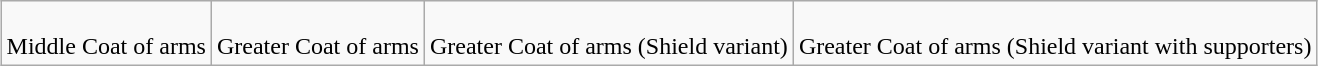<table class="wikitable" style="margin:1em auto; text-align:center;">
<tr>
<td><br> Middle Coat of arms</td>
<td><br> Greater Coat of arms</td>
<td><br> Greater Coat of arms (Shield variant)</td>
<td><br> Greater Coat of arms (Shield variant with supporters)</td>
</tr>
</table>
